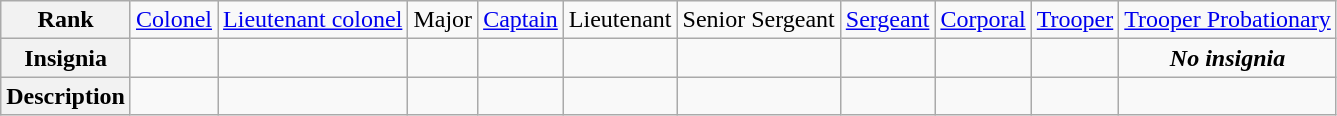<table class="wikitable">
<tr style="text-align:center;">
<th>Rank</th>
<td><a href='#'>Colonel</a></td>
<td><a href='#'>Lieutenant colonel</a></td>
<td>Major</td>
<td><a href='#'>Captain</a></td>
<td>Lieutenant</td>
<td>Senior Sergeant</td>
<td><a href='#'>Sergeant</a></td>
<td><a href='#'>Corporal</a></td>
<td><a href='#'>Trooper</a></td>
<td><a href='#'>Trooper Probationary</a></td>
</tr>
<tr style="text-align:center;">
<th>Insignia</th>
<td></td>
<td></td>
<td></td>
<td></td>
<td></td>
<td><span></span></td>
<td></td>
<td></td>
<td></td>
<td><strong><em>No insignia</em></strong></td>
</tr>
<tr style="text-align:center;">
<th>Description</th>
<td></td>
<td></td>
<td></td>
<td></td>
<td></td>
<td></td>
<td></td>
<td></td>
<td></td>
<td></td>
</tr>
</table>
